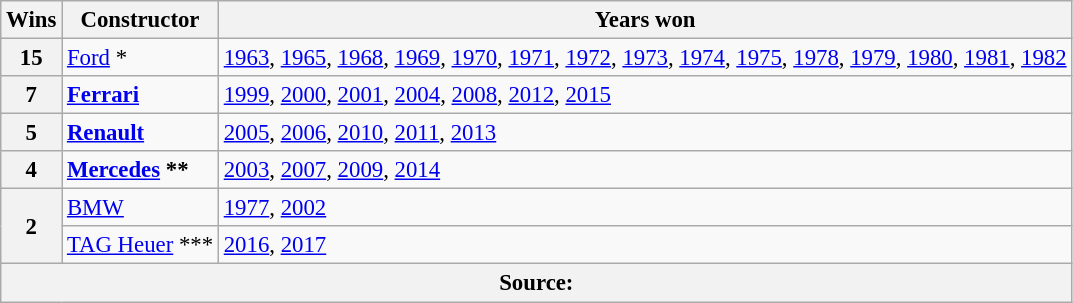<table class="wikitable" style="font-size: 95%;">
<tr>
<th>Wins</th>
<th>Constructor</th>
<th>Years won</th>
</tr>
<tr>
<th>15</th>
<td> <a href='#'>Ford</a> *</td>
<td><span><a href='#'>1963</a>, <a href='#'>1965</a>, <a href='#'>1968</a>, <a href='#'>1969</a>, <a href='#'>1970</a>, <a href='#'>1971</a>, <a href='#'>1972</a>, <a href='#'>1973</a>, <a href='#'>1974</a>, <a href='#'>1975</a>, <a href='#'>1978</a>, <a href='#'>1979</a>, <a href='#'>1980</a>, <a href='#'>1981</a>, <a href='#'>1982</a></span></td>
</tr>
<tr>
<th>7</th>
<td><strong> <a href='#'>Ferrari</a></strong></td>
<td><a href='#'>1999</a>, <a href='#'>2000</a>, <a href='#'>2001</a>, <a href='#'>2004</a>, <a href='#'>2008</a>, <a href='#'>2012</a>, <a href='#'>2015</a></td>
</tr>
<tr>
<th>5</th>
<td><strong> <a href='#'>Renault</a></strong></td>
<td><a href='#'>2005</a>, <a href='#'>2006</a>, <a href='#'>2010</a>, <a href='#'>2011</a>, <a href='#'>2013</a></td>
</tr>
<tr>
<th>4</th>
<td><strong> <a href='#'>Mercedes</a> **</strong></td>
<td><a href='#'>2003</a>, <a href='#'>2007</a>, <a href='#'>2009</a>, <a href='#'>2014</a></td>
</tr>
<tr>
<th rowspan="2">2</th>
<td> <a href='#'>BMW</a></td>
<td><span><a href='#'>1977</a></span>, <a href='#'>2002</a></td>
</tr>
<tr>
<td> <a href='#'>TAG Heuer</a> ***</td>
<td><a href='#'>2016</a>, <a href='#'>2017</a></td>
</tr>
<tr>
<th colspan="3">Source:</th>
</tr>
</table>
